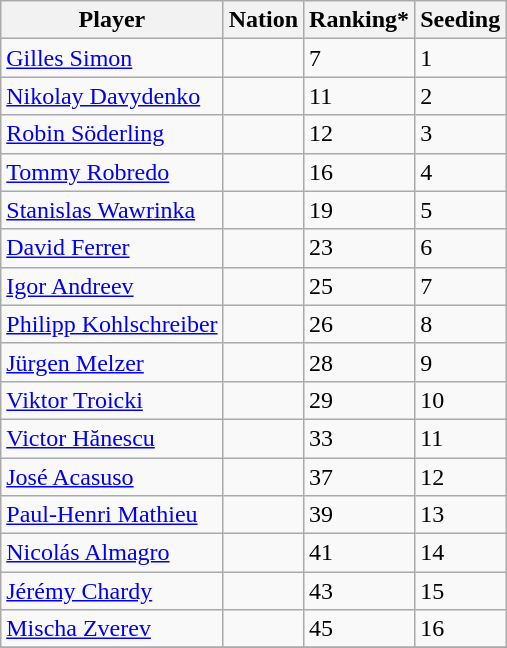<table class="wikitable" border="1">
<tr>
<th>Player</th>
<th>Nation</th>
<th>Ranking*</th>
<th>Seeding</th>
</tr>
<tr>
<td><a href='#'>Gilles Simon</a></td>
<td></td>
<td>7</td>
<td>1</td>
</tr>
<tr>
<td><a href='#'>Nikolay Davydenko</a></td>
<td></td>
<td>11</td>
<td>2</td>
</tr>
<tr>
<td><a href='#'>Robin Söderling</a></td>
<td></td>
<td>12</td>
<td>3</td>
</tr>
<tr>
<td><a href='#'>Tommy Robredo</a></td>
<td></td>
<td>16</td>
<td>4</td>
</tr>
<tr>
<td><a href='#'>Stanislas Wawrinka</a></td>
<td></td>
<td>19</td>
<td>5</td>
</tr>
<tr>
<td><a href='#'>David Ferrer</a></td>
<td></td>
<td>23</td>
<td>6</td>
</tr>
<tr>
<td><a href='#'>Igor Andreev</a></td>
<td></td>
<td>25</td>
<td>7</td>
</tr>
<tr>
<td><a href='#'>Philipp Kohlschreiber</a></td>
<td></td>
<td>26</td>
<td>8</td>
</tr>
<tr>
<td><a href='#'>Jürgen Melzer</a></td>
<td></td>
<td>28</td>
<td>9</td>
</tr>
<tr>
<td><a href='#'>Viktor Troicki</a></td>
<td></td>
<td>29</td>
<td>10</td>
</tr>
<tr>
<td><a href='#'>Victor Hănescu</a></td>
<td></td>
<td>33</td>
<td>11</td>
</tr>
<tr>
<td><a href='#'>José Acasuso</a></td>
<td></td>
<td>37</td>
<td>12</td>
</tr>
<tr>
<td><a href='#'>Paul-Henri Mathieu</a></td>
<td></td>
<td>39</td>
<td>13</td>
</tr>
<tr>
<td><a href='#'>Nicolás Almagro</a></td>
<td></td>
<td>41</td>
<td>14</td>
</tr>
<tr>
<td><a href='#'>Jérémy Chardy</a></td>
<td></td>
<td>43</td>
<td>15</td>
</tr>
<tr>
<td><a href='#'>Mischa Zverev</a></td>
<td></td>
<td>45</td>
<td>16</td>
</tr>
<tr>
</tr>
</table>
